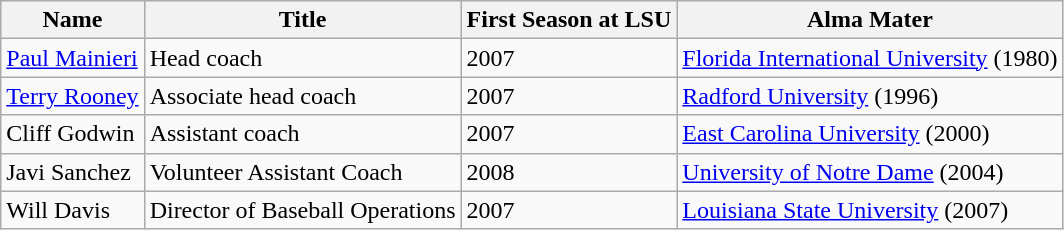<table class="wikitable">
<tr>
<th>Name</th>
<th>Title</th>
<th>First Season at LSU</th>
<th>Alma Mater</th>
</tr>
<tr>
<td><a href='#'>Paul Mainieri</a></td>
<td>Head coach</td>
<td>2007</td>
<td><a href='#'>Florida International University</a> (1980)</td>
</tr>
<tr>
<td><a href='#'>Terry Rooney</a></td>
<td>Associate head coach</td>
<td>2007</td>
<td><a href='#'>Radford University</a> (1996)</td>
</tr>
<tr>
<td>Cliff Godwin</td>
<td>Assistant coach</td>
<td>2007</td>
<td><a href='#'>East Carolina University</a> (2000)</td>
</tr>
<tr>
<td>Javi Sanchez</td>
<td>Volunteer Assistant Coach</td>
<td>2008</td>
<td><a href='#'>University of Notre Dame</a> (2004)</td>
</tr>
<tr>
<td>Will Davis</td>
<td>Director of Baseball Operations</td>
<td>2007</td>
<td><a href='#'>Louisiana State University</a> (2007)</td>
</tr>
</table>
